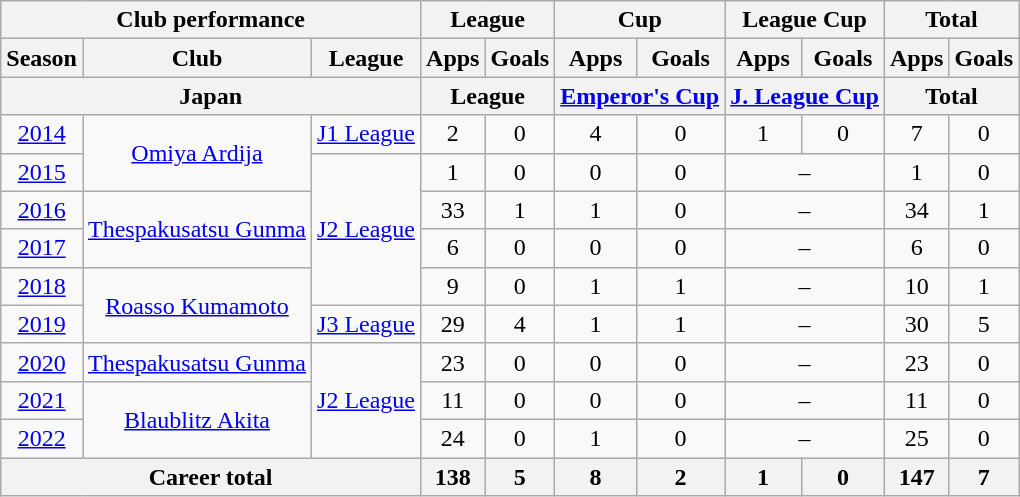<table class="wikitable" style="text-align:center">
<tr>
<th colspan=3>Club performance</th>
<th colspan=2>League</th>
<th colspan=2>Cup</th>
<th colspan=2>League Cup</th>
<th colspan=2>Total</th>
</tr>
<tr>
<th>Season</th>
<th>Club</th>
<th>League</th>
<th>Apps</th>
<th>Goals</th>
<th>Apps</th>
<th>Goals</th>
<th>Apps</th>
<th>Goals</th>
<th>Apps</th>
<th>Goals</th>
</tr>
<tr>
<th colspan=3>Japan</th>
<th colspan=2>League</th>
<th colspan=2><a href='#'>Emperor's Cup</a></th>
<th colspan=2><a href='#'>J. League Cup</a></th>
<th colspan=2>Total</th>
</tr>
<tr>
<td><a href='#'>2014</a></td>
<td rowspan="2"><a href='#'>Omiya Ardija</a></td>
<td rowspan="1"><a href='#'>J1 League</a></td>
<td>2</td>
<td>0</td>
<td>4</td>
<td>0</td>
<td>1</td>
<td>0</td>
<td>7</td>
<td>0</td>
</tr>
<tr>
<td><a href='#'>2015</a></td>
<td rowspan="4"><a href='#'>J2 League</a></td>
<td>1</td>
<td>0</td>
<td>0</td>
<td>0</td>
<td colspan="2">–</td>
<td>1</td>
<td>0</td>
</tr>
<tr>
<td><a href='#'>2016</a></td>
<td rowspan="2"><a href='#'>Thespakusatsu Gunma</a></td>
<td>33</td>
<td>1</td>
<td>1</td>
<td>0</td>
<td colspan="2">–</td>
<td>34</td>
<td>1</td>
</tr>
<tr>
<td><a href='#'>2017</a></td>
<td>6</td>
<td>0</td>
<td>0</td>
<td>0</td>
<td colspan="2">–</td>
<td>6</td>
<td>0</td>
</tr>
<tr>
<td><a href='#'>2018</a></td>
<td rowspan="2"><a href='#'>Roasso Kumamoto</a></td>
<td>9</td>
<td>0</td>
<td>1</td>
<td>1</td>
<td colspan="2">–</td>
<td>10</td>
<td>1</td>
</tr>
<tr>
<td><a href='#'>2019</a></td>
<td><a href='#'>J3 League</a></td>
<td>29</td>
<td>4</td>
<td>1</td>
<td>1</td>
<td colspan="2">–</td>
<td>30</td>
<td>5</td>
</tr>
<tr>
<td><a href='#'>2020</a></td>
<td><a href='#'>Thespakusatsu Gunma</a></td>
<td rowspan="3"><a href='#'>J2 League</a></td>
<td>23</td>
<td>0</td>
<td>0</td>
<td>0</td>
<td colspan="2">–</td>
<td>23</td>
<td>0</td>
</tr>
<tr>
<td><a href='#'>2021</a></td>
<td rowspan="2"><a href='#'>Blaublitz Akita</a></td>
<td>11</td>
<td>0</td>
<td>0</td>
<td>0</td>
<td colspan="2">–</td>
<td>11</td>
<td>0</td>
</tr>
<tr>
<td><a href='#'>2022</a></td>
<td>24</td>
<td>0</td>
<td>1</td>
<td>0</td>
<td colspan="2">–</td>
<td>25</td>
<td>0</td>
</tr>
<tr>
<th colspan=3>Career total</th>
<th>138</th>
<th>5</th>
<th>8</th>
<th>2</th>
<th>1</th>
<th>0</th>
<th>147</th>
<th>7</th>
</tr>
</table>
